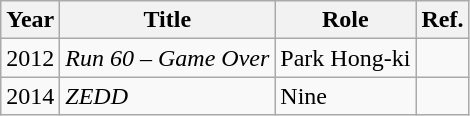<table class="wikitable">
<tr>
<th>Year</th>
<th>Title</th>
<th>Role</th>
<th>Ref.</th>
</tr>
<tr>
<td>2012</td>
<td><em>Run 60 – Game Over</em></td>
<td>Park Hong-ki</td>
<td></td>
</tr>
<tr>
<td>2014</td>
<td><em>ZEDD</em></td>
<td>Nine</td>
<td></td>
</tr>
</table>
